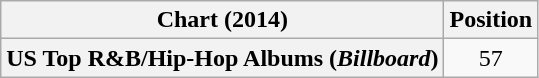<table class="wikitable plainrowheaders" style="text-align:center">
<tr>
<th>Chart (2014)</th>
<th>Position</th>
</tr>
<tr>
<th scope="row">US Top R&B/Hip-Hop Albums (<em>Billboard</em>)</th>
<td>57</td>
</tr>
</table>
